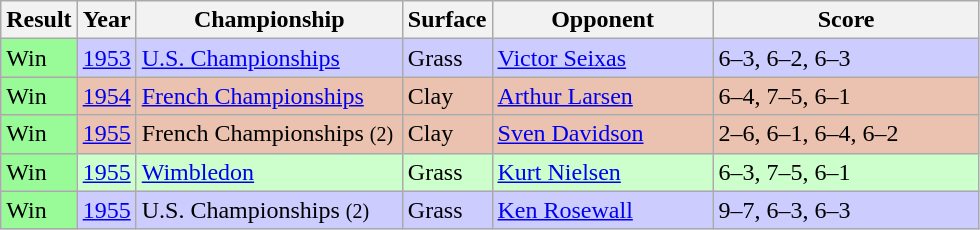<table class='sortable wikitable'>
<tr>
<th style="width:40px">Result</th>
<th style="width:30px">Year</th>
<th style="width:170px">Championship</th>
<th style="width:50px">Surface</th>
<th style="width:140px">Opponent</th>
<th style="width:170px" class="unsortable">Score</th>
</tr>
<tr style="background:#ccf;">
<td style="background:#98fb98;">Win</td>
<td><a href='#'>1953</a></td>
<td><a href='#'>U.S. Championships</a></td>
<td>Grass</td>
<td> <a href='#'>Victor Seixas</a></td>
<td>6–3, 6–2, 6–3</td>
</tr>
<tr style="background:#ebc2af;">
<td style="background:#98fb98;">Win</td>
<td><a href='#'>1954</a></td>
<td><a href='#'>French Championships</a></td>
<td>Clay</td>
<td> <a href='#'>Arthur Larsen</a></td>
<td>6–4, 7–5, 6–1</td>
</tr>
<tr style="background:#ebc2af;">
<td style="background:#98fb98;">Win</td>
<td><a href='#'>1955</a></td>
<td>French Championships <small>(2)</small></td>
<td>Clay</td>
<td> <a href='#'>Sven Davidson</a></td>
<td>2–6, 6–1, 6–4, 6–2</td>
</tr>
<tr style="background:#cfc;">
<td style="background:#98fb98;">Win</td>
<td><a href='#'>1955</a></td>
<td><a href='#'>Wimbledon</a></td>
<td>Grass</td>
<td> <a href='#'>Kurt Nielsen</a></td>
<td>6–3, 7–5, 6–1</td>
</tr>
<tr style="background:#ccf;">
<td style="background:#98fb98;">Win</td>
<td><a href='#'>1955</a></td>
<td>U.S. Championships <small>(2)</small></td>
<td>Grass</td>
<td> <a href='#'>Ken Rosewall</a></td>
<td>9–7, 6–3, 6–3</td>
</tr>
</table>
